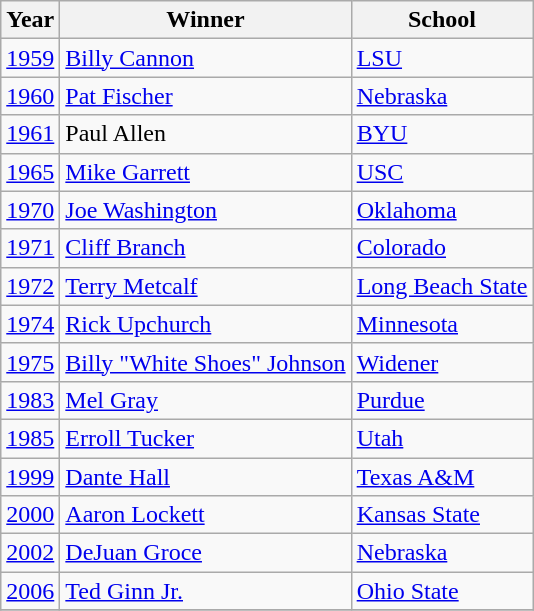<table class="wikitable">
<tr>
<th bgcolor="#e5e5e5">Year</th>
<th bgcolor="#e5e5e5">Winner</th>
<th bgcolor="#e5e5e5">School</th>
</tr>
<tr>
<td><a href='#'>1959</a></td>
<td><a href='#'>Billy Cannon</a></td>
<td><a href='#'>LSU</a></td>
</tr>
<tr>
<td><a href='#'>1960</a></td>
<td><a href='#'>Pat Fischer</a></td>
<td><a href='#'>Nebraska</a></td>
</tr>
<tr>
<td><a href='#'>1961</a></td>
<td>Paul Allen</td>
<td><a href='#'>BYU</a></td>
</tr>
<tr>
<td><a href='#'>1965</a></td>
<td><a href='#'>Mike Garrett</a></td>
<td><a href='#'>USC</a></td>
</tr>
<tr>
<td><a href='#'>1970</a></td>
<td><a href='#'>Joe Washington</a></td>
<td><a href='#'>Oklahoma</a></td>
</tr>
<tr>
<td><a href='#'>1971</a></td>
<td><a href='#'>Cliff Branch</a></td>
<td><a href='#'>Colorado</a></td>
</tr>
<tr>
<td><a href='#'>1972</a></td>
<td><a href='#'>Terry Metcalf</a></td>
<td><a href='#'>Long Beach State</a></td>
</tr>
<tr>
<td><a href='#'>1974</a></td>
<td><a href='#'>Rick Upchurch</a></td>
<td><a href='#'>Minnesota</a></td>
</tr>
<tr>
<td><a href='#'>1975</a></td>
<td><a href='#'>Billy "White Shoes" Johnson</a></td>
<td><a href='#'>Widener</a></td>
</tr>
<tr>
<td><a href='#'>1983</a></td>
<td><a href='#'>Mel Gray</a></td>
<td><a href='#'>Purdue</a></td>
</tr>
<tr>
<td><a href='#'>1985</a></td>
<td><a href='#'>Erroll Tucker</a></td>
<td><a href='#'>Utah</a></td>
</tr>
<tr>
<td><a href='#'>1999</a></td>
<td><a href='#'>Dante Hall</a></td>
<td><a href='#'>Texas A&M</a></td>
</tr>
<tr>
<td><a href='#'>2000</a></td>
<td><a href='#'>Aaron Lockett</a></td>
<td><a href='#'>Kansas State</a></td>
</tr>
<tr>
<td><a href='#'>2002</a></td>
<td><a href='#'>DeJuan Groce</a></td>
<td><a href='#'>Nebraska</a></td>
</tr>
<tr>
<td><a href='#'>2006</a></td>
<td><a href='#'>Ted Ginn Jr.</a></td>
<td><a href='#'>Ohio State</a></td>
</tr>
<tr>
</tr>
</table>
